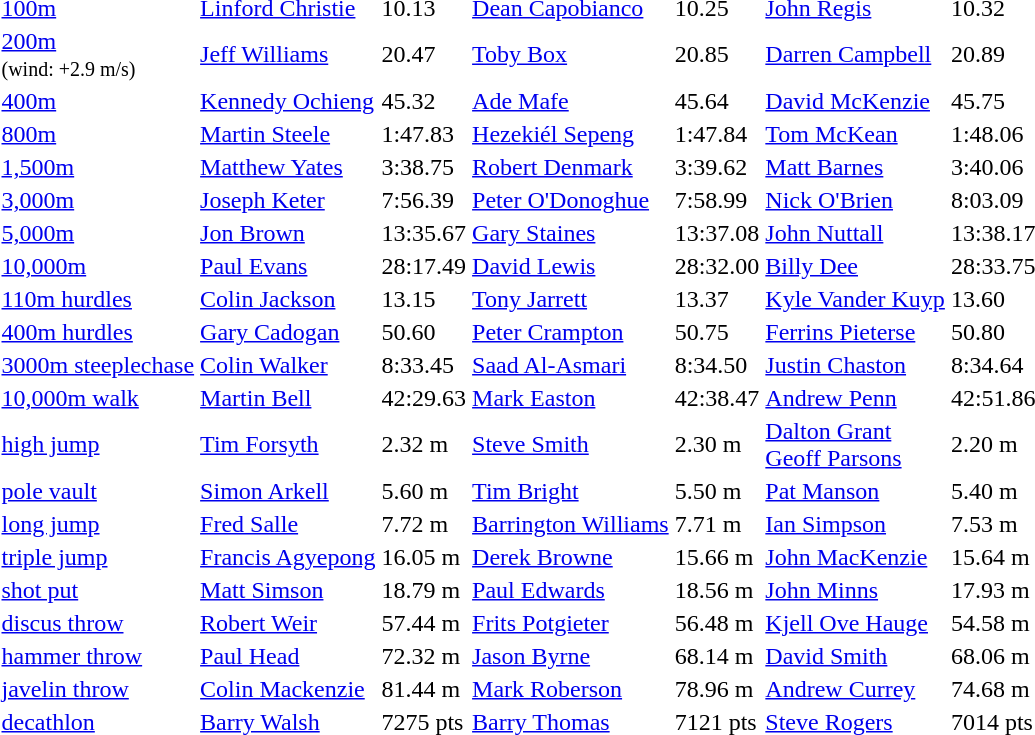<table>
<tr>
<td><a href='#'>100m</a></td>
<td><a href='#'>Linford Christie</a></td>
<td>10.13</td>
<td> <a href='#'>Dean Capobianco</a></td>
<td>10.25</td>
<td><a href='#'>John Regis</a></td>
<td>10.32</td>
</tr>
<tr>
<td><a href='#'>200m</a><br><small>(wind: +2.9 m/s)</small></td>
<td> <a href='#'>Jeff Williams</a></td>
<td>20.47 </td>
<td><a href='#'>Toby Box</a></td>
<td>20.85 </td>
<td><a href='#'>Darren Campbell</a></td>
<td>20.89 </td>
</tr>
<tr>
<td><a href='#'>400m</a></td>
<td> <a href='#'>Kennedy Ochieng</a></td>
<td>45.32</td>
<td><a href='#'>Ade Mafe</a></td>
<td>45.64</td>
<td><a href='#'>David McKenzie</a></td>
<td>45.75</td>
</tr>
<tr>
<td><a href='#'>800m</a></td>
<td><a href='#'>Martin Steele</a></td>
<td>1:47.83</td>
<td> <a href='#'>Hezekiél Sepeng</a></td>
<td>1:47.84</td>
<td> <a href='#'>Tom McKean</a></td>
<td>1:48.06</td>
</tr>
<tr>
<td><a href='#'>1,500m</a></td>
<td><a href='#'>Matthew Yates</a></td>
<td>3:38.75</td>
<td><a href='#'>Robert Denmark</a></td>
<td>3:39.62</td>
<td><a href='#'>Matt Barnes</a></td>
<td>3:40.06</td>
</tr>
<tr>
<td><a href='#'>3,000m</a></td>
<td> <a href='#'>Joseph Keter</a></td>
<td>7:56.39</td>
<td> <a href='#'>Peter O'Donoghue</a></td>
<td>7:58.99</td>
<td> <a href='#'>Nick O'Brien</a></td>
<td>8:03.09</td>
</tr>
<tr>
<td><a href='#'>5,000m</a></td>
<td><a href='#'>Jon Brown</a></td>
<td>13:35.67</td>
<td><a href='#'>Gary Staines</a></td>
<td>13:37.08</td>
<td><a href='#'>John Nuttall</a></td>
<td>13:38.17</td>
</tr>
<tr>
<td><a href='#'>10,000m</a></td>
<td><a href='#'>Paul Evans</a></td>
<td>28:17.49</td>
<td><a href='#'>David Lewis</a></td>
<td>28:32.00</td>
<td><a href='#'>Billy Dee</a></td>
<td>28:33.75</td>
</tr>
<tr>
<td><a href='#'>110m hurdles</a></td>
<td> <a href='#'>Colin Jackson</a></td>
<td>13.15</td>
<td><a href='#'>Tony Jarrett</a></td>
<td>13.37</td>
<td> <a href='#'>Kyle Vander Kuyp</a></td>
<td>13.60</td>
</tr>
<tr>
<td><a href='#'>400m hurdles</a></td>
<td><a href='#'>Gary Cadogan</a></td>
<td>50.60</td>
<td><a href='#'>Peter Crampton</a></td>
<td>50.75</td>
<td> <a href='#'>Ferrins Pieterse</a></td>
<td>50.80</td>
</tr>
<tr>
<td><a href='#'>3000m steeplechase</a></td>
<td><a href='#'>Colin Walker</a></td>
<td>8:33.45</td>
<td> <a href='#'>Saad Al-Asmari</a></td>
<td>8:34.50</td>
<td><a href='#'>Justin Chaston</a></td>
<td>8:34.64</td>
</tr>
<tr>
<td><a href='#'>10,000m walk</a></td>
<td> <a href='#'>Martin Bell</a></td>
<td>42:29.63</td>
<td><a href='#'>Mark Easton</a></td>
<td>42:38.47</td>
<td><a href='#'>Andrew Penn</a></td>
<td>42:51.86</td>
</tr>
<tr>
<td><a href='#'>high jump</a></td>
<td> <a href='#'>Tim Forsyth</a></td>
<td>2.32 m</td>
<td><a href='#'>Steve Smith</a></td>
<td>2.30 m</td>
<td><a href='#'>Dalton Grant</a><br> <a href='#'>Geoff Parsons</a></td>
<td>2.20 m<br></td>
</tr>
<tr>
<td><a href='#'>pole vault</a></td>
<td> <a href='#'>Simon Arkell</a></td>
<td>5.60 m</td>
<td> <a href='#'>Tim Bright</a></td>
<td>5.50 m</td>
<td> <a href='#'>Pat Manson</a></td>
<td>5.40 m</td>
</tr>
<tr>
<td><a href='#'>long jump</a></td>
<td><a href='#'>Fred Salle</a></td>
<td>7.72 m</td>
<td><a href='#'>Barrington Williams</a></td>
<td>7.71 m</td>
<td><a href='#'>Ian Simpson</a></td>
<td>7.53 m</td>
</tr>
<tr>
<td><a href='#'>triple jump</a></td>
<td><a href='#'>Francis Agyepong</a></td>
<td>16.05 m</td>
<td><a href='#'>Derek Browne</a></td>
<td>15.66 m</td>
<td> <a href='#'>John MacKenzie</a></td>
<td>15.64 m</td>
</tr>
<tr>
<td><a href='#'>shot put</a></td>
<td><a href='#'>Matt Simson</a></td>
<td>18.79 m</td>
<td> <a href='#'>Paul Edwards</a></td>
<td>18.56 m</td>
<td> <a href='#'>John Minns</a></td>
<td>17.93 m</td>
</tr>
<tr>
<td><a href='#'>discus throw</a></td>
<td><a href='#'>Robert Weir</a></td>
<td>57.44 m</td>
<td> <a href='#'>Frits Potgieter</a></td>
<td>56.48 m</td>
<td> <a href='#'>Kjell Ove Hauge</a></td>
<td>54.58 m</td>
</tr>
<tr>
<td><a href='#'>hammer throw</a></td>
<td><a href='#'>Paul Head</a></td>
<td>72.32 m</td>
<td><a href='#'>Jason Byrne</a></td>
<td>68.14 m</td>
<td><a href='#'>David Smith</a></td>
<td>68.06 m</td>
</tr>
<tr>
<td><a href='#'>javelin throw</a></td>
<td><a href='#'>Colin Mackenzie</a></td>
<td>81.44 m</td>
<td><a href='#'>Mark Roberson</a></td>
<td>78.96 m</td>
<td> <a href='#'>Andrew Currey</a></td>
<td>74.68 m</td>
</tr>
<tr>
<td><a href='#'>decathlon</a></td>
<td> <a href='#'>Barry Walsh</a></td>
<td>7275 pts</td>
<td><a href='#'>Barry Thomas</a></td>
<td>7121 pts</td>
<td><a href='#'>Steve Rogers</a></td>
<td>7014 pts</td>
</tr>
</table>
